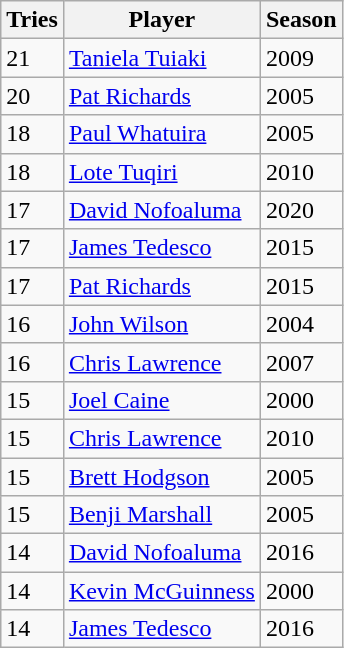<table class="wikitable" style="text-align:left;">
<tr>
<th>Tries</th>
<th>Player</th>
<th>Season</th>
</tr>
<tr>
<td>21</td>
<td style="text-align:left;"><a href='#'>Taniela Tuiaki</a></td>
<td>2009</td>
</tr>
<tr>
<td>20</td>
<td style="text-align:left;"><a href='#'>Pat Richards</a></td>
<td>2005</td>
</tr>
<tr>
<td>18</td>
<td style="text-align:left;"><a href='#'>Paul Whatuira</a></td>
<td>2005</td>
</tr>
<tr>
<td>18</td>
<td style="text-align:left;"><a href='#'>Lote Tuqiri</a></td>
<td>2010</td>
</tr>
<tr>
<td>17</td>
<td style="text-align:left;"><a href='#'>David Nofoaluma</a></td>
<td>2020</td>
</tr>
<tr>
<td>17</td>
<td style="text-align:left;"><a href='#'>James Tedesco</a></td>
<td>2015</td>
</tr>
<tr>
<td>17</td>
<td style="text-align:left;"><a href='#'>Pat Richards</a></td>
<td>2015</td>
</tr>
<tr>
<td>16</td>
<td style="text-align:left;"><a href='#'>John Wilson</a></td>
<td>2004</td>
</tr>
<tr>
<td>16</td>
<td style="text-align:left;"><a href='#'>Chris Lawrence</a></td>
<td>2007</td>
</tr>
<tr>
<td>15</td>
<td style="text-align:left;"><a href='#'>Joel Caine</a></td>
<td>2000</td>
</tr>
<tr>
<td>15</td>
<td style="text-align:left;"><a href='#'>Chris Lawrence</a></td>
<td>2010</td>
</tr>
<tr>
<td>15</td>
<td style="text-align:left;"><a href='#'>Brett Hodgson</a></td>
<td>2005</td>
</tr>
<tr>
<td>15</td>
<td style="text-align:left;"><a href='#'>Benji Marshall</a></td>
<td>2005</td>
</tr>
<tr>
<td>14</td>
<td style="text-align:left;"><a href='#'>David Nofoaluma</a></td>
<td>2016</td>
</tr>
<tr>
<td>14</td>
<td style="text-align:left;"><a href='#'>Kevin McGuinness</a></td>
<td>2000</td>
</tr>
<tr>
<td>14</td>
<td style="text-align:left;"><a href='#'>James Tedesco</a></td>
<td>2016</td>
</tr>
</table>
